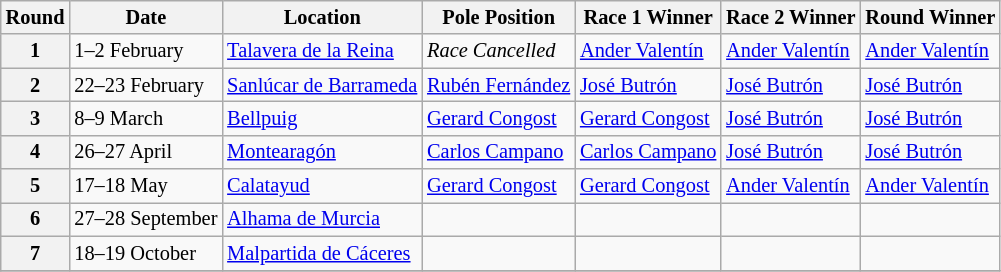<table class="wikitable" style="font-size: 85%;">
<tr>
<th>Round</th>
<th>Date</th>
<th>Location</th>
<th>Pole Position</th>
<th>Race 1 Winner</th>
<th>Race 2 Winner</th>
<th>Round Winner</th>
</tr>
<tr>
<th>1</th>
<td>1–2 February</td>
<td> <a href='#'>Talavera de la Reina</a></td>
<td><em>Race Cancelled</em></td>
<td> <a href='#'>Ander Valentín</a></td>
<td> <a href='#'>Ander Valentín</a></td>
<td> <a href='#'>Ander Valentín</a></td>
</tr>
<tr>
<th>2</th>
<td>22–23 February</td>
<td> <a href='#'>Sanlúcar de Barrameda</a></td>
<td> <a href='#'>Rubén Fernández</a></td>
<td> <a href='#'>José Butrón</a></td>
<td> <a href='#'>José Butrón</a></td>
<td> <a href='#'>José Butrón</a></td>
</tr>
<tr>
<th>3</th>
<td>8–9 March</td>
<td> <a href='#'>Bellpuig</a></td>
<td> <a href='#'>Gerard Congost</a></td>
<td> <a href='#'>Gerard Congost</a></td>
<td> <a href='#'>José Butrón</a></td>
<td> <a href='#'>José Butrón</a></td>
</tr>
<tr>
<th>4</th>
<td>26–27 April</td>
<td> <a href='#'>Montearagón</a></td>
<td> <a href='#'>Carlos Campano</a></td>
<td> <a href='#'>Carlos Campano</a></td>
<td> <a href='#'>José Butrón</a></td>
<td> <a href='#'>José Butrón</a></td>
</tr>
<tr>
<th>5</th>
<td>17–18 May</td>
<td> <a href='#'>Calatayud</a></td>
<td> <a href='#'>Gerard Congost</a></td>
<td> <a href='#'>Gerard Congost</a></td>
<td> <a href='#'>Ander Valentín</a></td>
<td> <a href='#'>Ander Valentín</a></td>
</tr>
<tr>
<th>6</th>
<td>27–28 September</td>
<td> <a href='#'>Alhama de Murcia</a></td>
<td></td>
<td></td>
<td></td>
<td></td>
</tr>
<tr>
<th>7</th>
<td>18–19 October</td>
<td> <a href='#'>Malpartida de Cáceres</a></td>
<td></td>
<td></td>
<td></td>
<td></td>
</tr>
<tr>
</tr>
</table>
